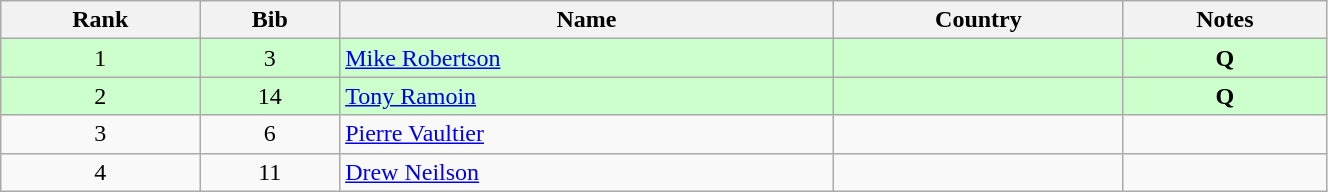<table class="wikitable" style="text-align:center;" width=70%>
<tr>
<th>Rank</th>
<th>Bib</th>
<th>Name</th>
<th>Country</th>
<th>Notes</th>
</tr>
<tr bgcolor="#ccffcc">
<td>1</td>
<td>3</td>
<td align=left><a href='#'>Mike Robertson</a></td>
<td align=left></td>
<td><strong> Q</strong></td>
</tr>
<tr bgcolor="#ccffcc">
<td>2</td>
<td>14</td>
<td align=left><a href='#'>Tony Ramoin</a></td>
<td align=left></td>
<td><strong> Q</strong></td>
</tr>
<tr>
<td>3</td>
<td>6</td>
<td align=left><a href='#'>Pierre Vaultier</a></td>
<td align=left></td>
<td></td>
</tr>
<tr>
<td>4</td>
<td>11</td>
<td align=left><a href='#'>Drew Neilson</a></td>
<td align=left></td>
<td></td>
</tr>
</table>
